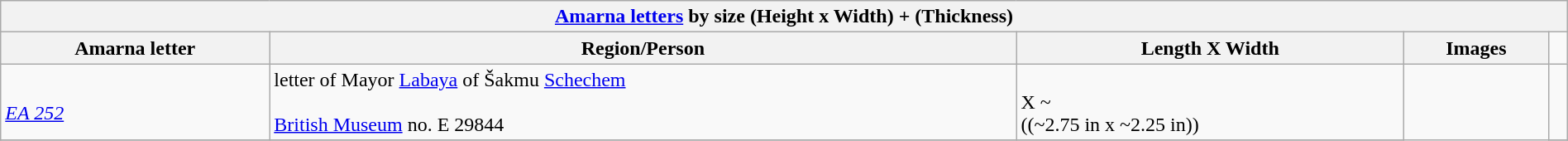<table class="wikitable" align="center" width="100%">
<tr>
<th colspan="5" align="center"><strong><a href='#'>Amarna letters</a> by size (Height x Width) + (Thickness)</strong></th>
</tr>
<tr>
<th>Amarna letter</th>
<th>Region/Person</th>
<th>Length X Width</th>
<th>Images</th>
</tr>
<tr>
<td><br><em><a href='#'>EA 252</a></em></td>
<td>letter of Mayor <a href='#'>Labaya</a> of Šakmu <a href='#'>Schechem</a><br><br> <a href='#'>British Museum</a> no. E 29844</td>
<td> <br>X ~<br>((~2.75 in x ~2.25 in))</td>
<td rowspan="99"><br></td>
<td></td>
</tr>
<tr>
</tr>
</table>
